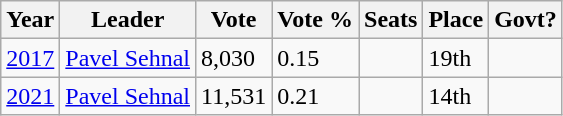<table class="wikitable">
<tr>
<th>Year</th>
<th>Leader</th>
<th>Vote</th>
<th>Vote %</th>
<th>Seats</th>
<th>Place</th>
<th>Govt?</th>
</tr>
<tr>
<td><a href='#'>2017</a></td>
<td><a href='#'>Pavel Sehnal</a></td>
<td>8,030</td>
<td>0.15</td>
<td></td>
<td>19th</td>
<td></td>
</tr>
<tr>
<td><a href='#'>2021</a></td>
<td><a href='#'>Pavel Sehnal</a></td>
<td>11,531</td>
<td>0.21</td>
<td></td>
<td>14th</td>
<td></td>
</tr>
</table>
